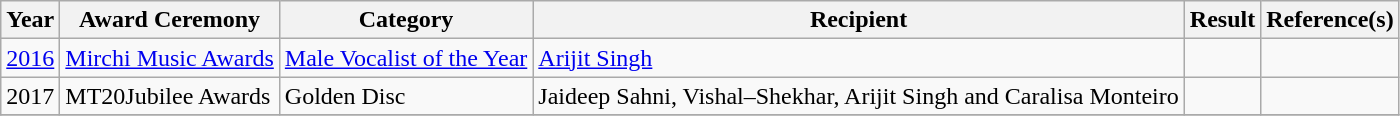<table class="wikitable">
<tr>
<th>Year</th>
<th>Award Ceremony</th>
<th>Category</th>
<th>Recipient</th>
<th>Result</th>
<th>Reference(s)</th>
</tr>
<tr>
<td><a href='#'>2016</a></td>
<td><a href='#'>Mirchi Music Awards</a></td>
<td><a href='#'>Male Vocalist of the Year</a></td>
<td><a href='#'>Arijit Singh</a></td>
<td></td>
<td></td>
</tr>
<tr>
<td>2017</td>
<td>MT20Jubilee Awards</td>
<td>Golden Disc</td>
<td>Jaideep Sahni, Vishal–Shekhar, Arijit Singh and Caralisa Monteiro</td>
<td></td>
<td></td>
</tr>
<tr>
</tr>
</table>
